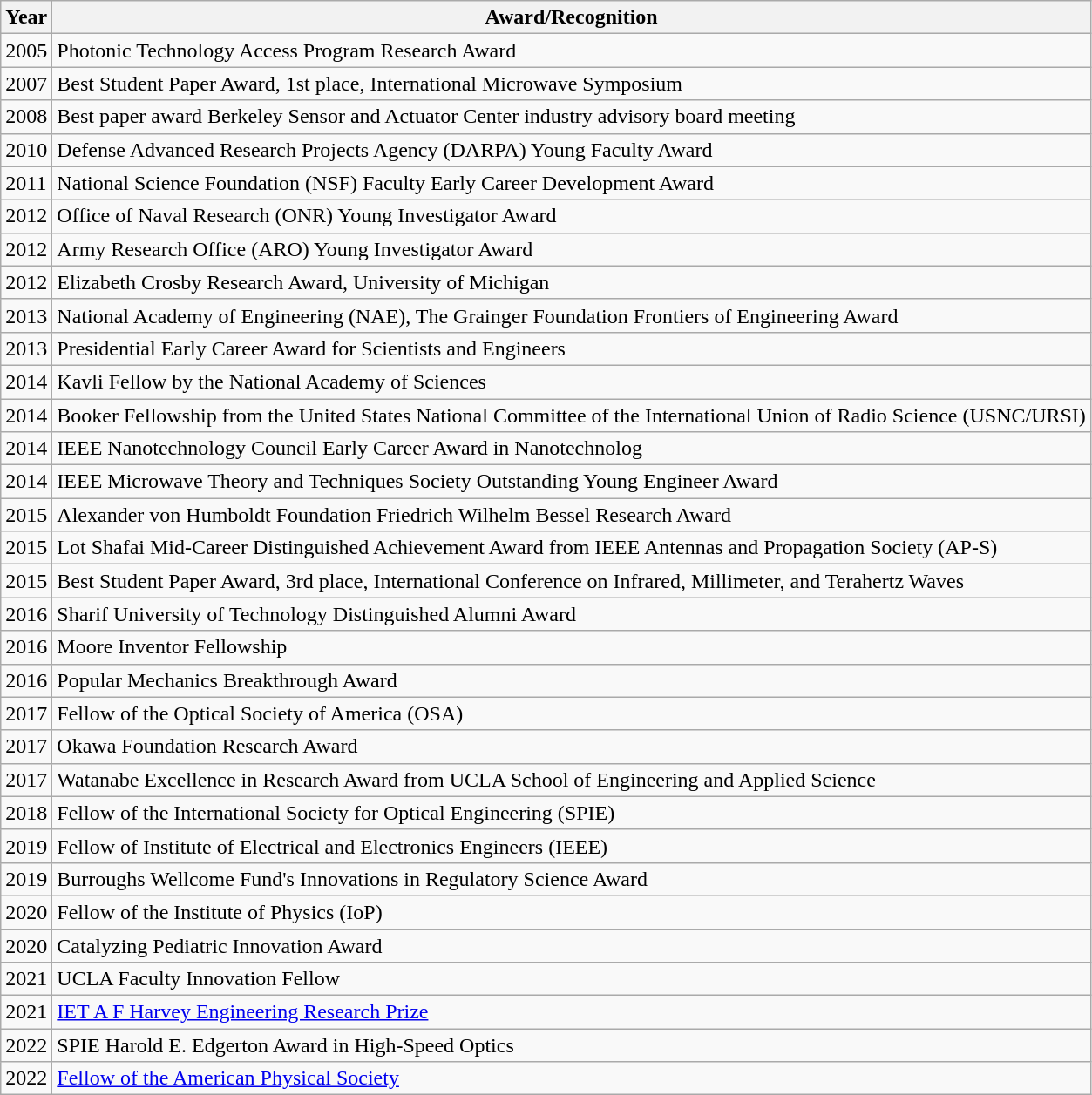<table class="wikitable">
<tr>
<th>Year</th>
<th>Award/Recognition</th>
</tr>
<tr>
<td>2005</td>
<td>Photonic Technology Access Program Research Award</td>
</tr>
<tr>
<td>2007</td>
<td>Best Student Paper Award, 1st place, International Microwave Symposium</td>
</tr>
<tr>
<td>2008</td>
<td>Best paper award Berkeley Sensor and Actuator Center industry advisory board meeting</td>
</tr>
<tr>
<td>2010</td>
<td>Defense Advanced Research Projects Agency (DARPA) Young Faculty Award</td>
</tr>
<tr>
<td>2011</td>
<td>National Science Foundation (NSF) Faculty Early Career Development Award</td>
</tr>
<tr>
<td>2012</td>
<td>Office of Naval Research (ONR) Young Investigator Award</td>
</tr>
<tr>
<td>2012</td>
<td>Army Research Office (ARO) Young Investigator Award</td>
</tr>
<tr>
<td>2012</td>
<td>Elizabeth Crosby Research Award, University of Michigan</td>
</tr>
<tr>
<td>2013</td>
<td>National Academy of Engineering (NAE), The Grainger Foundation Frontiers of Engineering Award</td>
</tr>
<tr>
<td>2013</td>
<td>Presidential Early Career Award for Scientists and Engineers</td>
</tr>
<tr>
<td>2014</td>
<td>Kavli Fellow by the National Academy of Sciences</td>
</tr>
<tr>
<td>2014</td>
<td>Booker Fellowship from the United States National Committee of the International Union of Radio Science (USNC/URSI)</td>
</tr>
<tr>
<td>2014</td>
<td>IEEE Nanotechnology Council Early Career Award in Nanotechnolog</td>
</tr>
<tr>
<td>2014</td>
<td>IEEE Microwave Theory and Techniques Society Outstanding Young Engineer Award</td>
</tr>
<tr>
<td>2015</td>
<td>Alexander von Humboldt Foundation Friedrich Wilhelm Bessel Research Award</td>
</tr>
<tr>
<td>2015</td>
<td>Lot Shafai Mid-Career Distinguished Achievement Award from IEEE Antennas and Propagation Society (AP-S)</td>
</tr>
<tr>
<td>2015</td>
<td>Best Student Paper Award, 3rd place, International Conference on Infrared, Millimeter, and Terahertz Waves</td>
</tr>
<tr>
<td>2016</td>
<td>Sharif University of Technology Distinguished Alumni Award</td>
</tr>
<tr>
<td>2016</td>
<td>Moore Inventor Fellowship</td>
</tr>
<tr>
<td>2016</td>
<td>Popular Mechanics Breakthrough Award</td>
</tr>
<tr>
<td>2017</td>
<td>Fellow of the Optical Society of America (OSA)</td>
</tr>
<tr>
<td>2017</td>
<td>Okawa Foundation Research Award</td>
</tr>
<tr>
<td>2017</td>
<td>Watanabe Excellence in Research Award from UCLA School of Engineering and Applied Science</td>
</tr>
<tr>
<td>2018</td>
<td>Fellow of the International Society for Optical Engineering (SPIE)</td>
</tr>
<tr>
<td>2019</td>
<td>Fellow of Institute of Electrical and Electronics Engineers (IEEE)</td>
</tr>
<tr>
<td>2019</td>
<td>Burroughs Wellcome Fund's Innovations in Regulatory Science Award</td>
</tr>
<tr>
<td>2020</td>
<td>Fellow of the Institute of Physics (IoP)</td>
</tr>
<tr>
<td>2020</td>
<td>Catalyzing Pediatric Innovation Award</td>
</tr>
<tr>
<td>2021</td>
<td>UCLA Faculty Innovation Fellow</td>
</tr>
<tr>
<td>2021</td>
<td><a href='#'>IET A F Harvey Engineering Research Prize</a></td>
</tr>
<tr>
<td>2022</td>
<td>SPIE Harold E. Edgerton Award in High-Speed Optics</td>
</tr>
<tr>
<td>2022</td>
<td><a href='#'>Fellow of the American Physical Society</a></td>
</tr>
</table>
